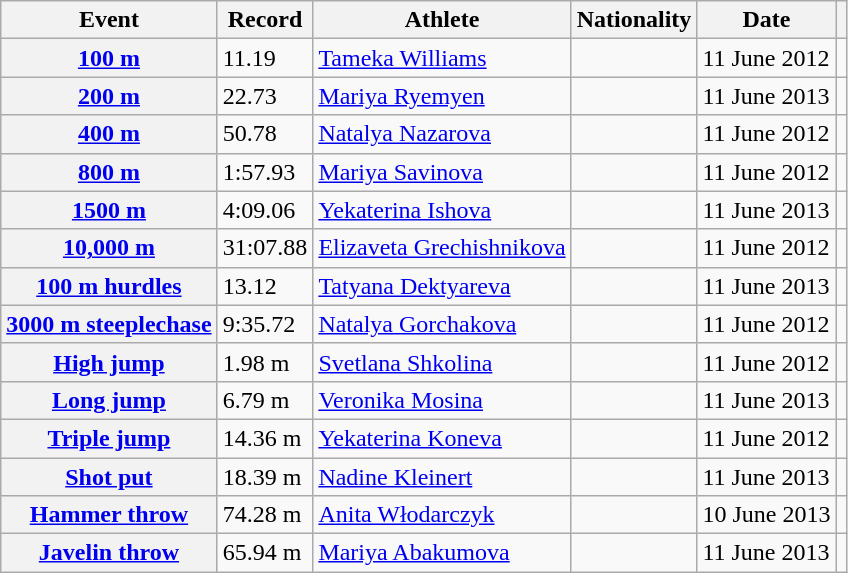<table class="wikitable plainrowheaders sticky-header">
<tr>
<th scope="col">Event</th>
<th scope="col">Record</th>
<th scope="col">Athlete</th>
<th scope="col">Nationality</th>
<th scope="col">Date</th>
<th scope="col"></th>
</tr>
<tr>
<th scope="row"><a href='#'>100 m</a></th>
<td>11.19 </td>
<td><a href='#'>Tameka Williams</a></td>
<td></td>
<td>11 June 2012</td>
<td></td>
</tr>
<tr>
<th scope="row"><a href='#'>200 m</a></th>
<td>22.73 </td>
<td><a href='#'>Mariya Ryemyen</a></td>
<td></td>
<td>11 June 2013</td>
<td></td>
</tr>
<tr>
<th scope="row"><a href='#'>400 m</a></th>
<td>50.78</td>
<td><a href='#'>Natalya Nazarova</a></td>
<td></td>
<td>11 June 2012</td>
<td></td>
</tr>
<tr>
<th scope="row"><a href='#'>800 m</a></th>
<td>1:57.93</td>
<td><a href='#'>Mariya Savinova</a></td>
<td></td>
<td>11 June 2012</td>
<td></td>
</tr>
<tr>
<th scope="row"><a href='#'>1500 m</a></th>
<td>4:09.06</td>
<td><a href='#'>Yekaterina Ishova</a></td>
<td></td>
<td>11 June 2013</td>
<td></td>
</tr>
<tr>
<th scope="row"><a href='#'>10,000 m</a></th>
<td>31:07.88</td>
<td><a href='#'>Elizaveta Grechishnikova</a></td>
<td></td>
<td>11 June 2012</td>
<td></td>
</tr>
<tr>
<th scope="row"><a href='#'>100 m hurdles</a></th>
<td>13.12 </td>
<td><a href='#'>Tatyana Dektyareva</a></td>
<td></td>
<td>11 June 2013</td>
<td></td>
</tr>
<tr>
<th scope="row"><a href='#'>3000 m steeplechase</a></th>
<td>9:35.72</td>
<td><a href='#'>Natalya Gorchakova</a></td>
<td></td>
<td>11 June 2012</td>
<td></td>
</tr>
<tr>
<th scope="row"><a href='#'>High jump</a></th>
<td>1.98 m</td>
<td><a href='#'>Svetlana Shkolina</a></td>
<td></td>
<td>11 June 2012</td>
<td></td>
</tr>
<tr>
<th scope="row"><a href='#'>Long jump</a></th>
<td>6.79 m </td>
<td><a href='#'>Veronika Mosina</a></td>
<td></td>
<td>11 June 2013</td>
<td></td>
</tr>
<tr>
<th scope="row"><a href='#'>Triple jump</a></th>
<td>14.36 m </td>
<td><a href='#'>Yekaterina Koneva</a></td>
<td></td>
<td>11 June 2012</td>
<td></td>
</tr>
<tr>
<th scope="row"><a href='#'>Shot put</a></th>
<td>18.39 m</td>
<td><a href='#'>Nadine Kleinert</a></td>
<td></td>
<td>11 June 2013</td>
<td></td>
</tr>
<tr>
<th scope="row"><a href='#'>Hammer throw</a></th>
<td>74.28 m</td>
<td><a href='#'>Anita Włodarczyk</a></td>
<td></td>
<td>10 June 2013</td>
<td></td>
</tr>
<tr>
<th scope="row"><a href='#'>Javelin throw</a></th>
<td>65.94 m</td>
<td><a href='#'>Mariya Abakumova</a></td>
<td></td>
<td>11 June 2013</td>
<td></td>
</tr>
</table>
